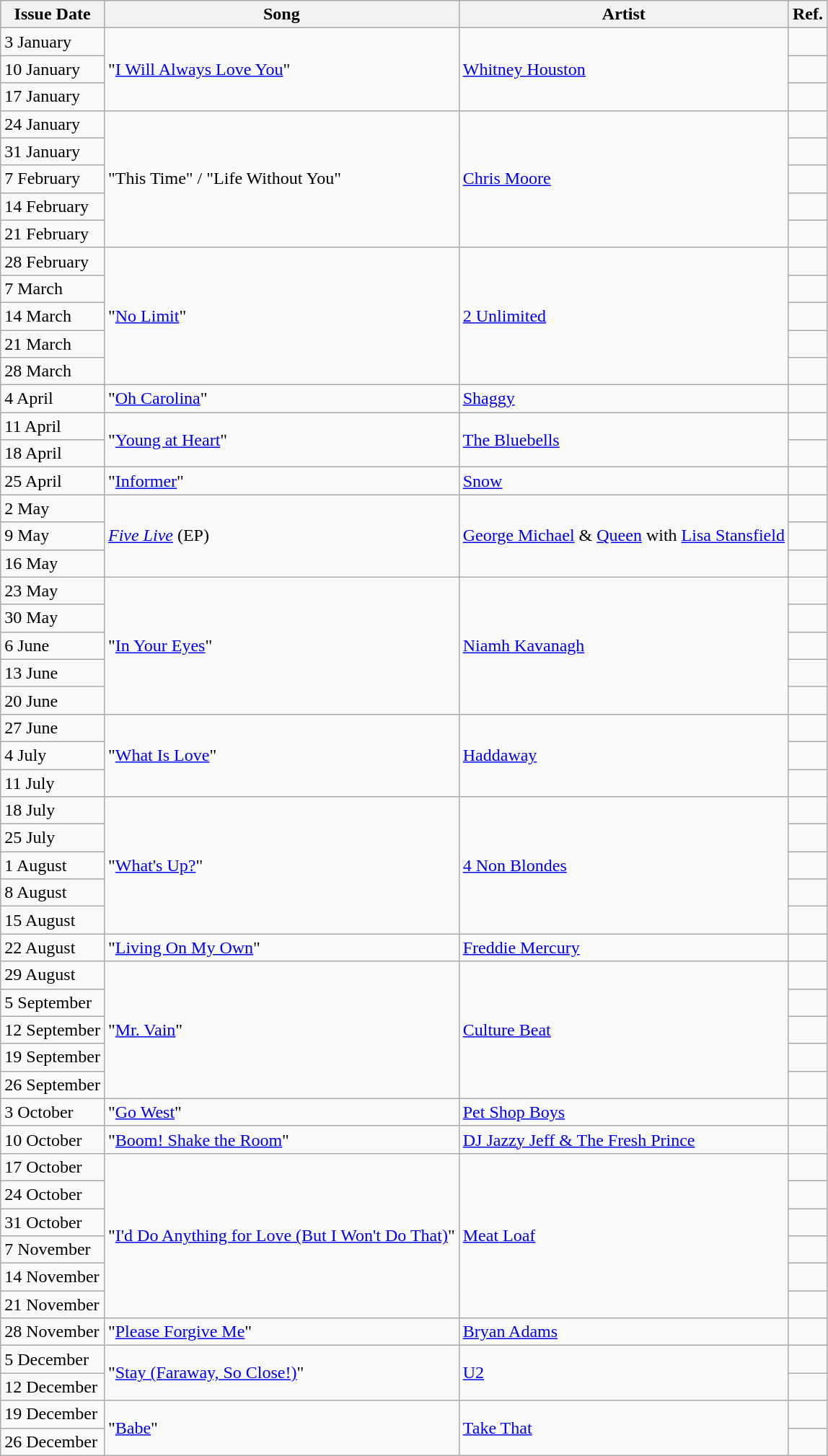<table class="wikitable">
<tr>
<th>Issue Date</th>
<th>Song</th>
<th>Artist</th>
<th>Ref.</th>
</tr>
<tr>
<td>3 January</td>
<td rowspan=3>"<a href='#'>I Will Always Love You</a>"</td>
<td rowspan="3"><a href='#'>Whitney Houston</a></td>
<td></td>
</tr>
<tr>
<td>10 January</td>
<td></td>
</tr>
<tr>
<td>17 January</td>
<td></td>
</tr>
<tr>
<td>24 January</td>
<td rowspan=5>"This Time" / "Life Without You"</td>
<td rowspan="5"><a href='#'>Chris Moore</a></td>
<td></td>
</tr>
<tr>
<td>31 January</td>
<td></td>
</tr>
<tr>
<td>7 February</td>
<td></td>
</tr>
<tr>
<td>14 February</td>
<td></td>
</tr>
<tr>
<td>21 February</td>
<td></td>
</tr>
<tr>
<td>28 February</td>
<td rowspan=5>"<a href='#'>No Limit</a>"</td>
<td rowspan=5><a href='#'>2 Unlimited</a></td>
<td></td>
</tr>
<tr>
<td>7 March</td>
<td></td>
</tr>
<tr>
<td>14 March</td>
<td></td>
</tr>
<tr>
<td>21 March</td>
<td></td>
</tr>
<tr>
<td>28 March</td>
<td></td>
</tr>
<tr>
<td>4 April</td>
<td>"<a href='#'>Oh Carolina</a>"</td>
<td><a href='#'>Shaggy</a></td>
<td></td>
</tr>
<tr>
<td>11 April</td>
<td rowspan=2>"<a href='#'>Young at Heart</a>"</td>
<td rowspan=2><a href='#'>The Bluebells</a></td>
<td></td>
</tr>
<tr>
<td>18 April</td>
<td></td>
</tr>
<tr>
<td>25 April</td>
<td>"<a href='#'>Informer</a>"</td>
<td><a href='#'>Snow</a></td>
<td></td>
</tr>
<tr>
<td>2 May</td>
<td rowspan=3><a href='#'><em>Five Live</em></a> (EP)</td>
<td rowspan=3><a href='#'>George Michael</a> & <a href='#'>Queen</a> with <a href='#'>Lisa Stansfield</a></td>
<td></td>
</tr>
<tr>
<td>9 May</td>
<td></td>
</tr>
<tr>
<td>16 May</td>
<td></td>
</tr>
<tr>
<td>23 May</td>
<td rowspan=5>"<a href='#'>In Your Eyes</a>"</td>
<td rowspan=5><a href='#'>Niamh Kavanagh</a></td>
<td></td>
</tr>
<tr>
<td>30 May</td>
<td></td>
</tr>
<tr>
<td>6 June</td>
<td></td>
</tr>
<tr>
<td>13 June</td>
<td></td>
</tr>
<tr>
<td>20 June</td>
<td></td>
</tr>
<tr>
<td>27 June</td>
<td rowspan=3>"<a href='#'>What Is Love</a>"</td>
<td rowspan=3><a href='#'>Haddaway</a></td>
<td></td>
</tr>
<tr>
<td>4 July</td>
<td></td>
</tr>
<tr>
<td>11 July</td>
<td></td>
</tr>
<tr>
<td>18 July</td>
<td rowspan=5>"<a href='#'>What's Up?</a>"</td>
<td rowspan=5><a href='#'>4 Non Blondes</a></td>
<td></td>
</tr>
<tr>
<td>25 July</td>
<td></td>
</tr>
<tr>
<td>1 August</td>
<td></td>
</tr>
<tr>
<td>8 August</td>
<td></td>
</tr>
<tr>
<td>15 August</td>
<td></td>
</tr>
<tr>
<td>22 August</td>
<td>"<a href='#'>Living On My Own</a>"</td>
<td><a href='#'>Freddie Mercury</a></td>
<td></td>
</tr>
<tr>
<td>29 August</td>
<td rowspan=5>"<a href='#'>Mr. Vain</a>"</td>
<td rowspan=5><a href='#'>Culture Beat</a></td>
<td></td>
</tr>
<tr>
<td>5 September</td>
<td></td>
</tr>
<tr>
<td>12 September</td>
<td></td>
</tr>
<tr>
<td>19 September</td>
<td></td>
</tr>
<tr>
<td>26 September</td>
<td></td>
</tr>
<tr>
<td>3 October</td>
<td>"<a href='#'>Go West</a>"</td>
<td><a href='#'>Pet Shop Boys</a></td>
<td></td>
</tr>
<tr>
<td>10 October</td>
<td>"<a href='#'>Boom! Shake the Room</a>"</td>
<td><a href='#'>DJ Jazzy Jeff & The Fresh Prince</a></td>
<td></td>
</tr>
<tr>
<td>17 October</td>
<td rowspan=6>"<a href='#'>I'd Do Anything for Love (But I Won't Do That)</a>"</td>
<td rowspan=6><a href='#'>Meat Loaf</a></td>
<td></td>
</tr>
<tr>
<td>24 October</td>
<td></td>
</tr>
<tr>
<td>31 October</td>
<td></td>
</tr>
<tr>
<td>7 November</td>
<td></td>
</tr>
<tr>
<td>14 November</td>
<td></td>
</tr>
<tr>
<td>21 November</td>
<td></td>
</tr>
<tr>
<td>28 November</td>
<td>"<a href='#'>Please Forgive Me</a>"</td>
<td><a href='#'>Bryan Adams</a></td>
<td></td>
</tr>
<tr>
<td>5 December</td>
<td rowspan=2>"<a href='#'>Stay (Faraway, So Close!)</a>"</td>
<td rowspan=2><a href='#'>U2</a></td>
<td></td>
</tr>
<tr>
<td>12 December</td>
<td></td>
</tr>
<tr>
<td>19 December</td>
<td rowspan=2>"<a href='#'>Babe</a>"</td>
<td rowspan=2><a href='#'>Take That</a></td>
<td></td>
</tr>
<tr>
<td>26 December</td>
<td></td>
</tr>
</table>
